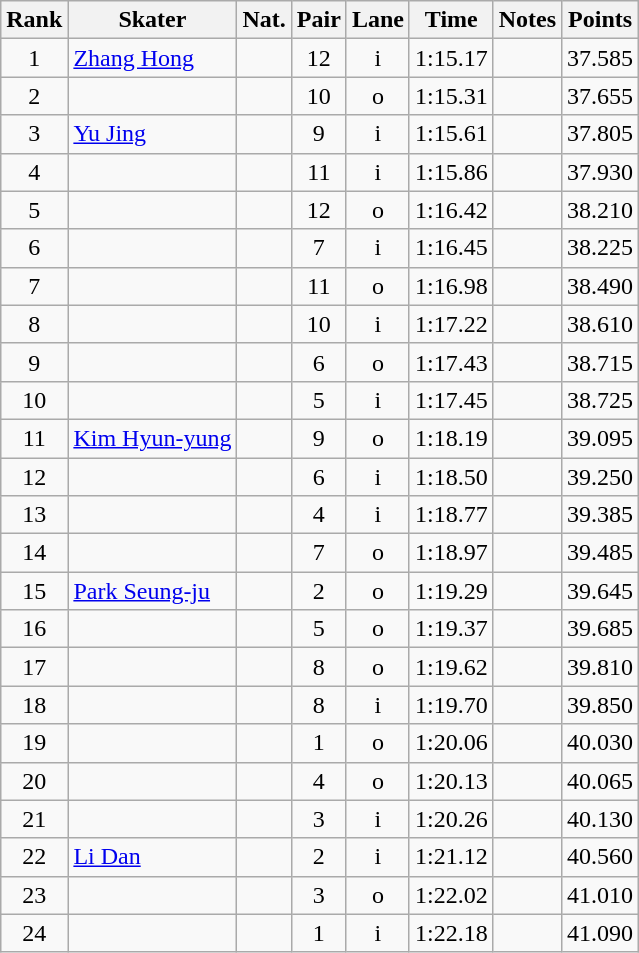<table class="wikitable sortable" border="1" style="text-align:center">
<tr>
<th>Rank</th>
<th>Skater</th>
<th>Nat.</th>
<th>Pair</th>
<th>Lane</th>
<th>Time</th>
<th>Notes</th>
<th>Points</th>
</tr>
<tr>
<td>1</td>
<td align=left><a href='#'>Zhang Hong</a></td>
<td></td>
<td>12</td>
<td>i</td>
<td>1:15.17</td>
<td></td>
<td>37.585</td>
</tr>
<tr>
<td>2</td>
<td align=left></td>
<td></td>
<td>10</td>
<td>o</td>
<td>1:15.31</td>
<td></td>
<td>37.655</td>
</tr>
<tr>
<td>3</td>
<td align=left><a href='#'>Yu Jing</a></td>
<td></td>
<td>9</td>
<td>i</td>
<td>1:15.61</td>
<td></td>
<td>37.805</td>
</tr>
<tr>
<td>4</td>
<td align=left></td>
<td></td>
<td>11</td>
<td>i</td>
<td>1:15.86</td>
<td></td>
<td>37.930</td>
</tr>
<tr>
<td>5</td>
<td align=left></td>
<td></td>
<td>12</td>
<td>o</td>
<td>1:16.42</td>
<td></td>
<td>38.210</td>
</tr>
<tr>
<td>6</td>
<td align=left></td>
<td></td>
<td>7</td>
<td>i</td>
<td>1:16.45</td>
<td></td>
<td>38.225</td>
</tr>
<tr>
<td>7</td>
<td align=left></td>
<td></td>
<td>11</td>
<td>o</td>
<td>1:16.98</td>
<td></td>
<td>38.490</td>
</tr>
<tr>
<td>8</td>
<td align=left></td>
<td></td>
<td>10</td>
<td>i</td>
<td>1:17.22</td>
<td></td>
<td>38.610</td>
</tr>
<tr>
<td>9</td>
<td align=left></td>
<td></td>
<td>6</td>
<td>o</td>
<td>1:17.43</td>
<td></td>
<td>38.715</td>
</tr>
<tr>
<td>10</td>
<td align=left></td>
<td></td>
<td>5</td>
<td>i</td>
<td>1:17.45</td>
<td></td>
<td>38.725</td>
</tr>
<tr>
<td>11</td>
<td align=left><a href='#'>Kim Hyun-yung</a></td>
<td></td>
<td>9</td>
<td>o</td>
<td>1:18.19</td>
<td></td>
<td>39.095</td>
</tr>
<tr>
<td>12</td>
<td align=left></td>
<td></td>
<td>6</td>
<td>i</td>
<td>1:18.50</td>
<td></td>
<td>39.250</td>
</tr>
<tr>
<td>13</td>
<td align=left></td>
<td></td>
<td>4</td>
<td>i</td>
<td>1:18.77</td>
<td></td>
<td>39.385</td>
</tr>
<tr>
<td>14</td>
<td align=left></td>
<td></td>
<td>7</td>
<td>o</td>
<td>1:18.97</td>
<td></td>
<td>39.485</td>
</tr>
<tr>
<td>15</td>
<td align=left><a href='#'>Park Seung-ju</a></td>
<td></td>
<td>2</td>
<td>o</td>
<td>1:19.29</td>
<td></td>
<td>39.645</td>
</tr>
<tr>
<td>16</td>
<td align=left></td>
<td></td>
<td>5</td>
<td>o</td>
<td>1:19.37</td>
<td></td>
<td>39.685</td>
</tr>
<tr>
<td>17</td>
<td align=left></td>
<td></td>
<td>8</td>
<td>o</td>
<td>1:19.62</td>
<td></td>
<td>39.810</td>
</tr>
<tr>
<td>18</td>
<td align=left></td>
<td></td>
<td>8</td>
<td>i</td>
<td>1:19.70</td>
<td></td>
<td>39.850</td>
</tr>
<tr>
<td>19</td>
<td align=left></td>
<td></td>
<td>1</td>
<td>o</td>
<td>1:20.06</td>
<td></td>
<td>40.030</td>
</tr>
<tr>
<td>20</td>
<td align=left></td>
<td></td>
<td>4</td>
<td>o</td>
<td>1:20.13</td>
<td></td>
<td>40.065</td>
</tr>
<tr>
<td>21</td>
<td align=left></td>
<td></td>
<td>3</td>
<td>i</td>
<td>1:20.26</td>
<td></td>
<td>40.130</td>
</tr>
<tr>
<td>22</td>
<td align=left><a href='#'>Li Dan</a></td>
<td></td>
<td>2</td>
<td>i</td>
<td>1:21.12</td>
<td></td>
<td>40.560</td>
</tr>
<tr>
<td>23</td>
<td align=left></td>
<td></td>
<td>3</td>
<td>o</td>
<td>1:22.02</td>
<td></td>
<td>41.010</td>
</tr>
<tr>
<td>24</td>
<td align=left></td>
<td></td>
<td>1</td>
<td>i</td>
<td>1:22.18</td>
<td></td>
<td>41.090</td>
</tr>
</table>
